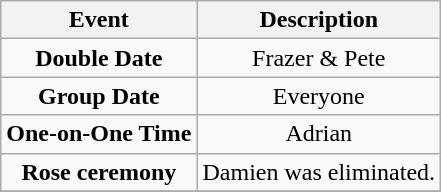<table class="wikitable sortable" style="text-align:center;">
<tr>
<th>Event</th>
<th>Description</th>
</tr>
<tr>
<td><strong>Double Date</strong></td>
<td>Frazer & Pete</td>
</tr>
<tr>
<td><strong>Group Date</strong></td>
<td>Everyone</td>
</tr>
<tr>
<td><strong>One-on-One Time</strong></td>
<td>Adrian</td>
</tr>
<tr>
<td><strong>Rose ceremony</strong></td>
<td>Damien was eliminated.</td>
</tr>
<tr>
</tr>
</table>
